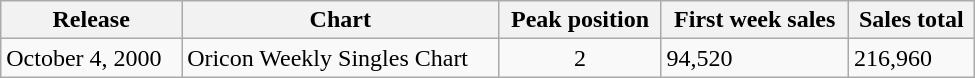<table class="wikitable" width="650px">
<tr>
<th>Release</th>
<th>Chart</th>
<th>Peak position</th>
<th>First week sales</th>
<th>Sales total</th>
</tr>
<tr>
<td>October 4, 2000</td>
<td>Oricon Weekly Singles Chart</td>
<td align="center">2</td>
<td>94,520</td>
<td>216,960</td>
</tr>
</table>
